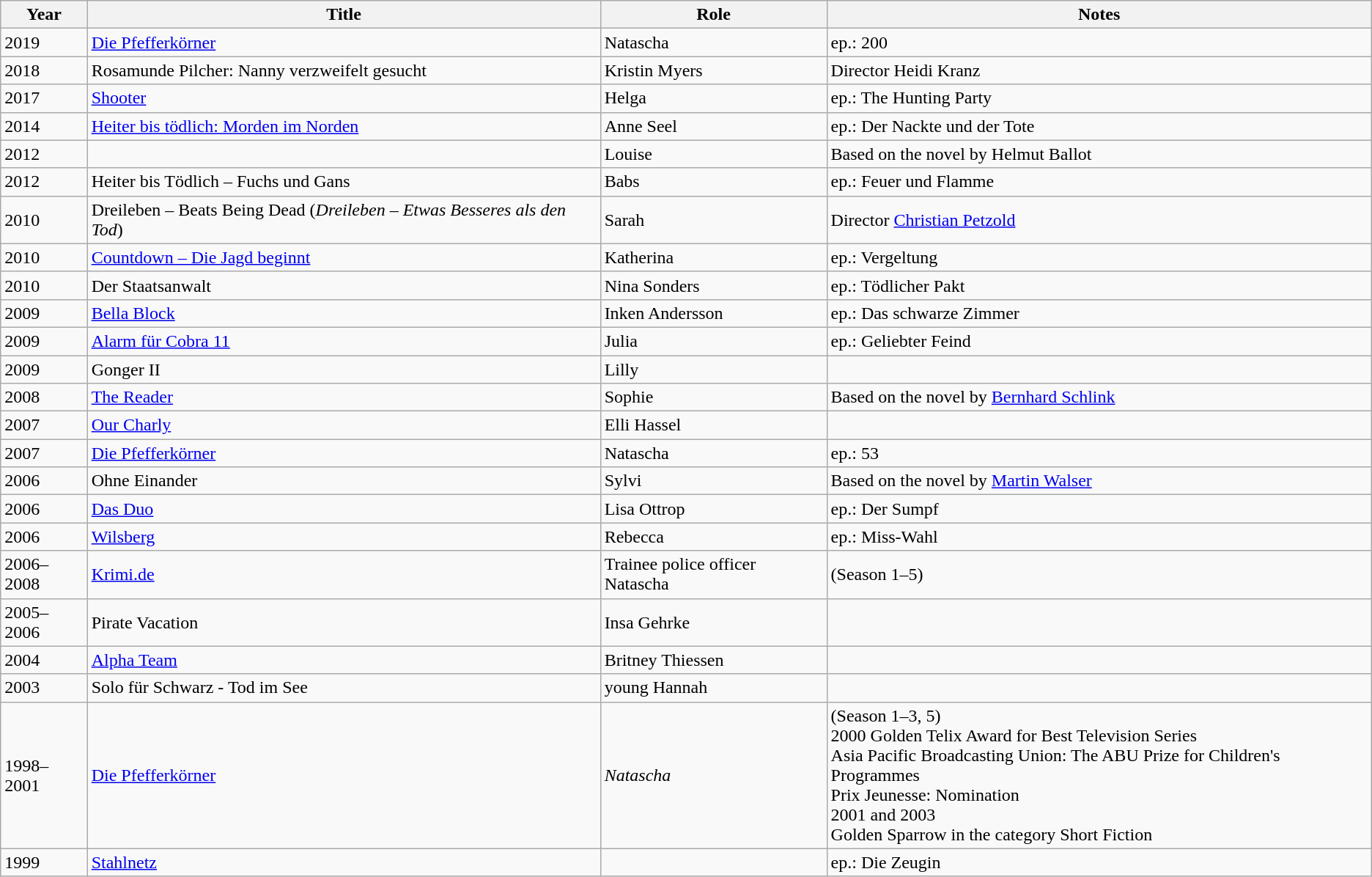<table class="wikitable sortable">
<tr>
<th>Year</th>
<th>Title</th>
<th>Role</th>
<th class="unsortable">Notes</th>
</tr>
<tr>
<td>2019</td>
<td><a href='#'>Die Pfefferkörner</a></td>
<td>Natascha</td>
<td>ep.: 200</td>
</tr>
<tr>
<td>2018</td>
<td>Rosamunde Pilcher: Nanny verzweifelt gesucht</td>
<td>Kristin Myers</td>
<td>Director Heidi Kranz</td>
</tr>
<tr>
<td>2017</td>
<td><a href='#'>Shooter</a></td>
<td>Helga</td>
<td>ep.: The Hunting Party</td>
</tr>
<tr>
<td>2014</td>
<td><a href='#'>Heiter bis tödlich: Morden im Norden</a></td>
<td>Anne Seel</td>
<td>ep.: Der Nackte und der Tote</td>
</tr>
<tr>
<td>2012</td>
<td></td>
<td>Louise</td>
<td>Based on the novel by Helmut Ballot</td>
</tr>
<tr>
<td>2012</td>
<td>Heiter bis Tödlich – Fuchs und Gans</td>
<td>Babs</td>
<td>ep.: Feuer und Flamme</td>
</tr>
<tr>
<td>2010</td>
<td>Dreileben – Beats Being Dead (<em>Dreileben – Etwas Besseres als den Tod</em>)</td>
<td>Sarah</td>
<td>Director <a href='#'>Christian Petzold</a></td>
</tr>
<tr>
<td>2010</td>
<td><a href='#'>Countdown – Die Jagd beginnt</a></td>
<td>Katherina</td>
<td>ep.: Vergeltung</td>
</tr>
<tr>
<td>2010</td>
<td>Der Staatsanwalt</td>
<td>Nina Sonders</td>
<td>ep.: Tödlicher Pakt</td>
</tr>
<tr>
<td>2009</td>
<td><a href='#'>Bella Block</a></td>
<td>Inken Andersson</td>
<td>ep.: Das schwarze Zimmer</td>
</tr>
<tr>
<td>2009</td>
<td><a href='#'>Alarm für Cobra 11</a></td>
<td>Julia</td>
<td>ep.: Geliebter Feind</td>
</tr>
<tr>
<td>2009</td>
<td>Gonger II</td>
<td>Lilly</td>
<td></td>
</tr>
<tr>
<td>2008</td>
<td><a href='#'>The Reader</a></td>
<td>Sophie</td>
<td>Based on the novel by <a href='#'>Bernhard Schlink</a></td>
</tr>
<tr>
<td>2007</td>
<td><a href='#'>Our Charly</a></td>
<td>Elli Hassel</td>
<td></td>
</tr>
<tr>
<td>2007</td>
<td><a href='#'>Die Pfefferkörner</a></td>
<td>Natascha</td>
<td>ep.: 53</td>
</tr>
<tr>
<td>2006</td>
<td>Ohne Einander</td>
<td>Sylvi</td>
<td>Based on the novel by <a href='#'>Martin Walser</a></td>
</tr>
<tr>
<td>2006</td>
<td><a href='#'>Das Duo</a></td>
<td>Lisa Ottrop</td>
<td>ep.: Der Sumpf</td>
</tr>
<tr>
<td>2006</td>
<td><a href='#'>Wilsberg</a></td>
<td>Rebecca</td>
<td>ep.: Miss-Wahl</td>
</tr>
<tr>
<td>2006–2008</td>
<td><a href='#'>Krimi.de</a></td>
<td>Trainee police officer Natascha</td>
<td>(Season 1–5)</td>
</tr>
<tr>
<td>2005–2006</td>
<td>Pirate Vacation</td>
<td>Insa Gehrke</td>
<td></td>
</tr>
<tr>
<td>2004</td>
<td><a href='#'>Alpha Team</a></td>
<td>Britney Thiessen</td>
<td></td>
</tr>
<tr>
<td>2003</td>
<td>Solo für Schwarz - Tod im See</td>
<td>young Hannah</td>
<td></td>
</tr>
<tr>
<td>1998–2001</td>
<td><a href='#'>Die Pfefferkörner</a></td>
<td><em>Natascha</em></td>
<td>(Season 1–3, 5)<br>2000 Golden Telix Award for Best Television Series<br>Asia Pacific Broadcasting Union: The ABU Prize for Children's Programmes<br>Prix Jeunesse: Nomination<br>2001 and 2003<br>Golden Sparrow in the category Short Fiction </td>
</tr>
<tr>
<td>1999</td>
<td><a href='#'>Stahlnetz</a></td>
<td></td>
<td>ep.: Die Zeugin</td>
</tr>
</table>
